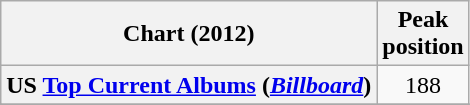<table class="wikitable plainrowheaders sortable">
<tr>
<th scope="col">Chart (2012)</th>
<th scope="col">Peak<br>position</th>
</tr>
<tr>
<th scope="row">US <a href='#'>Top Current Albums</a> (<em><a href='#'>Billboard</a></em>)</th>
<td align=center>188</td>
</tr>
<tr>
</tr>
<tr>
</tr>
<tr>
</tr>
</table>
